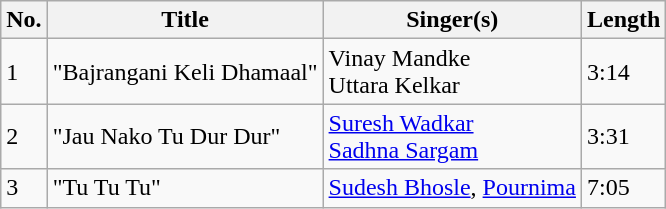<table class="wikitable">
<tr>
<th>No.</th>
<th>Title</th>
<th>Singer(s)</th>
<th>Length</th>
</tr>
<tr>
<td>1</td>
<td>"Bajrangani Keli Dhamaal"</td>
<td>Vinay Mandke<br>Uttara Kelkar</td>
<td>3:14</td>
</tr>
<tr>
<td>2</td>
<td>"Jau Nako Tu Dur Dur"</td>
<td><a href='#'>Suresh Wadkar</a><br><a href='#'>Sadhna Sargam</a></td>
<td>3:31</td>
</tr>
<tr>
<td>3</td>
<td>"Tu Tu Tu"</td>
<td><a href='#'>Sudesh Bhosle</a>, <a href='#'>Pournima</a></td>
<td>7:05</td>
</tr>
</table>
